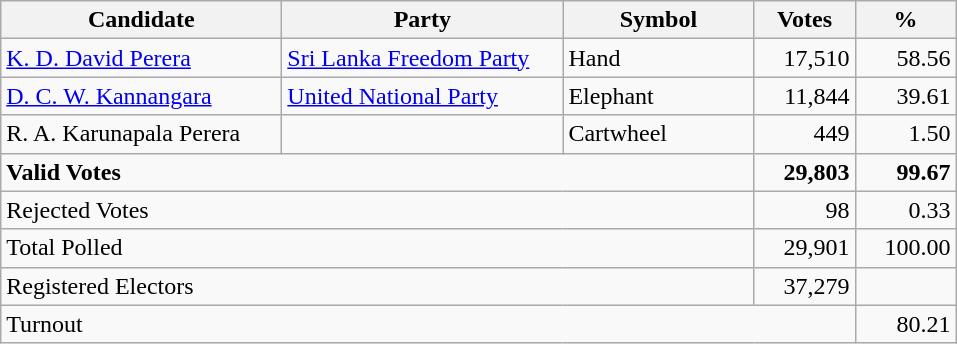<table class="wikitable" border="1" style="text-align:right;">
<tr>
<th align=left width="180">Candidate</th>
<th align=left width="180">Party</th>
<th align=left width="120">Symbol</th>
<th align=left width="60">Votes</th>
<th align=left width="60">%</th>
</tr>
<tr>
<td align=left><a href='#'>K. D. David Perera</a></td>
<td align=left><a href='#'>Sri Lanka Freedom Party</a></td>
<td align=left>Hand</td>
<td>17,510</td>
<td>58.56</td>
</tr>
<tr>
<td align=left><a href='#'>D. C. W. Kannangara</a></td>
<td align=left><a href='#'>United National Party</a></td>
<td align=left>Elephant</td>
<td>11,844</td>
<td>39.61</td>
</tr>
<tr>
<td align=left>R. A. Karunapala Perera</td>
<td></td>
<td align=left>Cartwheel</td>
<td>449</td>
<td>1.50</td>
</tr>
<tr>
<td align=left colspan=3><strong>Valid Votes</strong></td>
<td><strong>29,803</strong></td>
<td><strong>99.67</strong></td>
</tr>
<tr>
<td align=left colspan=3>Rejected Votes</td>
<td>98</td>
<td>0.33</td>
</tr>
<tr>
<td align=left colspan=3>Total Polled</td>
<td>29,901</td>
<td>100.00</td>
</tr>
<tr>
<td align=left colspan=3>Registered Electors</td>
<td>37,279</td>
<td></td>
</tr>
<tr>
<td align=left colspan=4>Turnout</td>
<td>80.21</td>
</tr>
</table>
